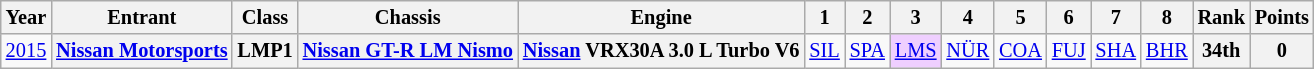<table class="wikitable" style="text-align:center; font-size:85%">
<tr>
<th>Year</th>
<th>Entrant</th>
<th>Class</th>
<th>Chassis</th>
<th>Engine</th>
<th>1</th>
<th>2</th>
<th>3</th>
<th>4</th>
<th>5</th>
<th>6</th>
<th>7</th>
<th>8</th>
<th>Rank</th>
<th>Points</th>
</tr>
<tr>
<td><a href='#'>2015</a></td>
<th nowrap><a href='#'>Nissan Motorsports</a></th>
<th>LMP1</th>
<th nowrap><a href='#'>Nissan GT-R LM Nismo</a></th>
<th nowrap><a href='#'>Nissan</a> VRX30A 3.0 L Turbo V6</th>
<td><a href='#'>SIL</a></td>
<td><a href='#'>SPA</a></td>
<td style="background:#EFCFFF;"><a href='#'>LMS</a><br></td>
<td><a href='#'>NÜR</a></td>
<td><a href='#'>COA</a></td>
<td><a href='#'>FUJ</a></td>
<td><a href='#'>SHA</a></td>
<td><a href='#'>BHR</a></td>
<th>34th</th>
<th>0</th>
</tr>
</table>
